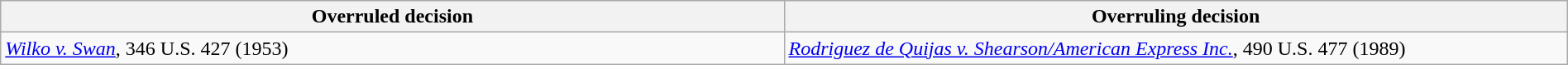<table class="wikitable sortable collapsible" style="width:100%">
<tr>
<th width="50%">Overruled decision</th>
<th width="50%">Overruling decision</th>
</tr>
<tr valign="top">
<td><em><a href='#'>Wilko v. Swan</a></em>, 346 U.S. 427 (1953)</td>
<td><em><a href='#'>Rodriguez de Quijas v. Shearson/American Express Inc.</a></em>, 490 U.S. 477 (1989)</td>
</tr>
</table>
